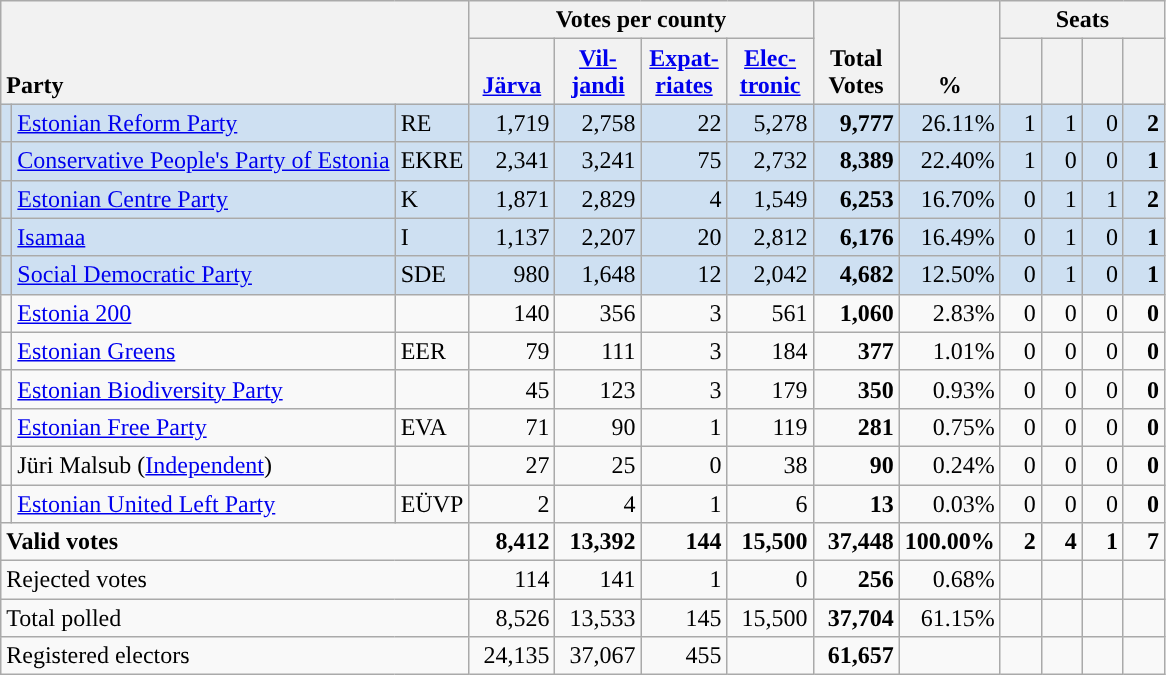<table class="wikitable" border="1" style="text-align:right;">
<tr>
<th style="text-align:left;" valign=bottom rowspan=2 colspan=3>Party</th>
<th colspan=4>Votes per county</th>
<th align=center valign=bottom rowspan=2 width="50">Total Votes</th>
<th align=center valign=bottom rowspan=2 width="50">%</th>
<th colspan=4>Seats</th>
</tr>
<tr>
<th align=center valign=bottom width="50"><a href='#'>Järva</a></th>
<th align=center valign=bottom width="50"><a href='#'>Vil- jandi</a></th>
<th align=center valign=bottom width="50"><a href='#'>Expat- riates</a></th>
<th align=center valign=bottom width="50"><a href='#'>Elec- tronic</a></th>
<th align=center valign=bottom width="20"><small></small></th>
<th align=center valign=bottom width="20"><small></small></th>
<th align=center valign=bottom width="20"><small></small></th>
<th align=center valign=bottom width="20"><small></small></th>
</tr>
<tr style="background:#CEE0F2;">
<td style="background:"></td>
<td align=left><a href='#'>Estonian Reform Party</a></td>
<td align=left>RE</td>
<td>1,719</td>
<td>2,758</td>
<td>22</td>
<td>5,278</td>
<td><strong>9,777</strong></td>
<td>26.11%</td>
<td>1</td>
<td>1</td>
<td>0</td>
<td><strong>2</strong></td>
</tr>
<tr style="background:#CEE0F2;">
<td style="background:"></td>
<td align=left><a href='#'>Conservative People's Party of Estonia</a></td>
<td align=left>EKRE</td>
<td>2,341</td>
<td>3,241</td>
<td>75</td>
<td>2,732</td>
<td><strong>8,389</strong></td>
<td>22.40%</td>
<td>1</td>
<td>0</td>
<td>0</td>
<td><strong>1</strong></td>
</tr>
<tr style="background:#CEE0F2;">
<td style="background:"></td>
<td align=left><a href='#'>Estonian Centre Party</a></td>
<td align=left>K</td>
<td>1,871</td>
<td>2,829</td>
<td>4</td>
<td>1,549</td>
<td><strong>6,253</strong></td>
<td>16.70%</td>
<td>0</td>
<td>1</td>
<td>1</td>
<td><strong>2</strong></td>
</tr>
<tr style="background:#CEE0F2;">
<td style="background:"></td>
<td align=left><a href='#'>Isamaa</a></td>
<td align=left>I</td>
<td>1,137</td>
<td>2,207</td>
<td>20</td>
<td>2,812</td>
<td><strong>6,176</strong></td>
<td>16.49%</td>
<td>0</td>
<td>1</td>
<td>0</td>
<td><strong>1</strong></td>
</tr>
<tr style="background:#CEE0F2;">
<td style="background:"></td>
<td align=left><a href='#'>Social Democratic Party</a></td>
<td align=left>SDE</td>
<td>980</td>
<td>1,648</td>
<td>12</td>
<td>2,042</td>
<td><strong>4,682</strong></td>
<td>12.50%</td>
<td>0</td>
<td>1</td>
<td>0</td>
<td><strong>1</strong></td>
</tr>
<tr>
<td style="background:"></td>
<td align=left><a href='#'>Estonia 200</a></td>
<td></td>
<td>140</td>
<td>356</td>
<td>3</td>
<td>561</td>
<td><strong>1,060</strong></td>
<td>2.83%</td>
<td>0</td>
<td>0</td>
<td>0</td>
<td><strong>0</strong></td>
</tr>
<tr>
<td style="background:"></td>
<td align=left><a href='#'>Estonian Greens</a></td>
<td align=left>EER</td>
<td>79</td>
<td>111</td>
<td>3</td>
<td>184</td>
<td><strong>377</strong></td>
<td>1.01%</td>
<td>0</td>
<td>0</td>
<td>0</td>
<td><strong>0</strong></td>
</tr>
<tr>
<td style="background:"></td>
<td align=left><a href='#'>Estonian Biodiversity Party</a></td>
<td></td>
<td>45</td>
<td>123</td>
<td>3</td>
<td>179</td>
<td><strong>350</strong></td>
<td>0.93%</td>
<td>0</td>
<td>0</td>
<td>0</td>
<td><strong>0</strong></td>
</tr>
<tr>
<td style="background:"></td>
<td align=left><a href='#'>Estonian Free Party</a></td>
<td align=left>EVA</td>
<td>71</td>
<td>90</td>
<td>1</td>
<td>119</td>
<td><strong>281</strong></td>
<td>0.75%</td>
<td>0</td>
<td>0</td>
<td>0</td>
<td><strong>0</strong></td>
</tr>
<tr>
<td style="background:"></td>
<td align=left>Jüri Malsub (<a href='#'>Independent</a>)</td>
<td></td>
<td>27</td>
<td>25</td>
<td>0</td>
<td>38</td>
<td><strong>90</strong></td>
<td>0.24%</td>
<td>0</td>
<td>0</td>
<td>0</td>
<td><strong>0</strong></td>
</tr>
<tr>
<td style="background:"></td>
<td align=left><a href='#'>Estonian United Left Party</a></td>
<td align=left>EÜVP</td>
<td>2</td>
<td>4</td>
<td>1</td>
<td>6</td>
<td><strong>13</strong></td>
<td>0.03%</td>
<td>0</td>
<td>0</td>
<td>0</td>
<td><strong>0</strong></td>
</tr>
<tr style="font-weight:bold">
<td align=left colspan=3>Valid votes</td>
<td>8,412</td>
<td>13,392</td>
<td>144</td>
<td>15,500</td>
<td>37,448</td>
<td>100.00%</td>
<td>2</td>
<td>4</td>
<td>1</td>
<td>7</td>
</tr>
<tr>
<td align=left colspan=3>Rejected votes</td>
<td>114</td>
<td>141</td>
<td>1</td>
<td>0</td>
<td><strong>256</strong></td>
<td>0.68%</td>
<td></td>
<td></td>
<td></td>
<td></td>
</tr>
<tr>
<td align=left colspan=3>Total polled</td>
<td>8,526</td>
<td>13,533</td>
<td>145</td>
<td>15,500</td>
<td><strong>37,704</strong></td>
<td>61.15%</td>
<td></td>
<td></td>
<td></td>
<td></td>
</tr>
<tr>
<td align=left colspan=3>Registered electors</td>
<td>24,135</td>
<td>37,067</td>
<td>455</td>
<td></td>
<td><strong>61,657</strong></td>
<td></td>
<td></td>
<td></td>
<td></td>
<td></td>
</tr>
</table>
